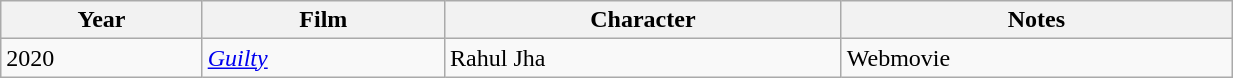<table class="wikitable" style="width:65%;">
<tr>
<th>Year</th>
<th>Film</th>
<th>Character</th>
<th>Notes</th>
</tr>
<tr>
<td>2020</td>
<td><em><a href='#'>Guilty</a></em></td>
<td>Rahul Jha</td>
<td>Webmovie</td>
</tr>
</table>
